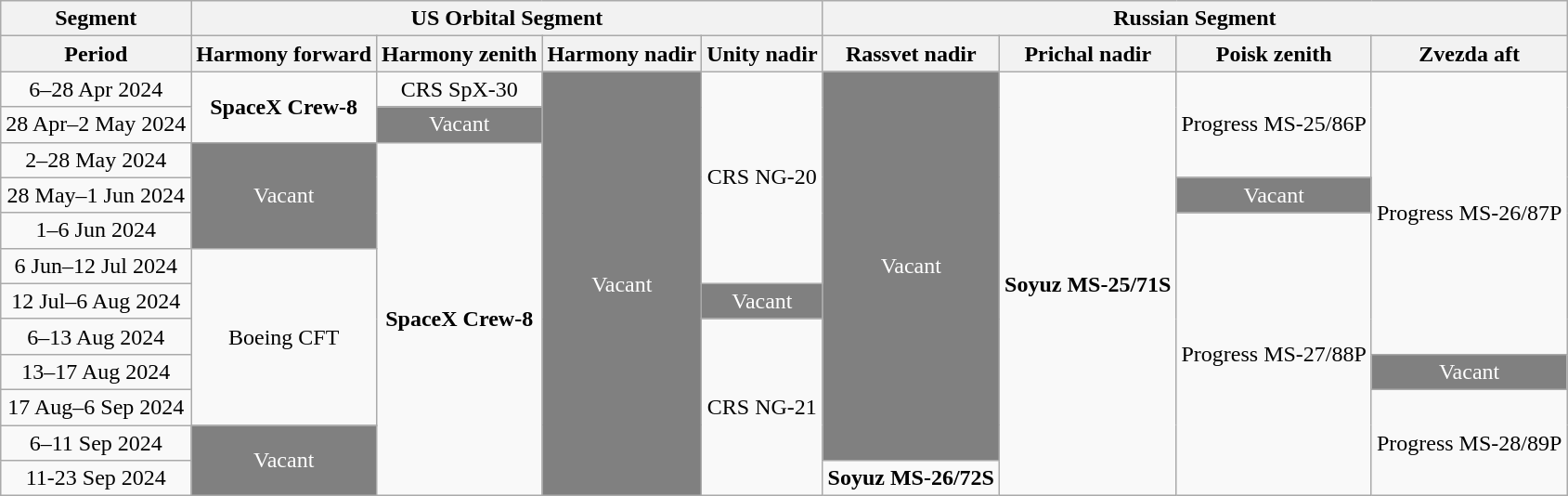<table class="wikitable" style="text-align:center">
<tr>
<th>Segment</th>
<th colspan="4"> US Orbital Segment</th>
<th colspan="4"> Russian Segment</th>
</tr>
<tr>
<th>Period</th>
<th>Harmony forward</th>
<th>Harmony zenith</th>
<th>Harmony nadir</th>
<th>Unity nadir</th>
<th>Rassvet nadir</th>
<th>Prichal nadir</th>
<th>Poisk zenith</th>
<th>Zvezda aft</th>
</tr>
<tr>
<td>6–28 Apr 2024</td>
<td rowspan=2><strong>SpaceX Crew-8</strong></td>
<td>CRS SpX-30</td>
<td style="background:grey; color:white;" rowspan=12>Vacant</td>
<td rowspan=6>CRS NG-20</td>
<td style="background:grey; color:white;" rowspan=11>Vacant</td>
<td rowspan=12><strong>Soyuz MS-25/71S</strong></td>
<td rowspan=3>Progress MS-25/86P</td>
<td rowspan=8>Progress MS-26/87P</td>
</tr>
<tr>
<td>28 Apr–2 May 2024</td>
<td style="background:grey; color:white;">Vacant</td>
</tr>
<tr>
<td>2–28 May 2024</td>
<td rowspan=3 style="background:grey; color:white;">Vacant</td>
<td rowspan=10><strong>SpaceX Crew-8</strong></td>
</tr>
<tr>
<td>28 May–1 Jun 2024</td>
<td style="background:grey; color:white;">Vacant</td>
</tr>
<tr>
<td>1–6 Jun 2024</td>
<td rowspan=8>Progress MS-27/88P</td>
</tr>
<tr>
<td>6 Jun–12 Jul 2024</td>
<td rowspan=5>Boeing CFT</td>
</tr>
<tr>
<td>12 Jul–6 Aug 2024</td>
<td style="background:grey; color:white;">Vacant</td>
</tr>
<tr>
<td>6–13 Aug 2024</td>
<td rowspan=5>CRS NG-21</td>
</tr>
<tr>
<td>13–17 Aug 2024</td>
<td style="background:grey; color:white;">Vacant</td>
</tr>
<tr>
<td>17 Aug–6 Sep 2024</td>
<td rowspan=3>Progress MS-28/89P</td>
</tr>
<tr>
<td>6–11 Sep 2024</td>
<td rowspan=2 style="background:grey; color:white;">Vacant</td>
</tr>
<tr>
<td>11-23 Sep 2024</td>
<td><strong>Soyuz MS-26/72S</strong></td>
</tr>
</table>
